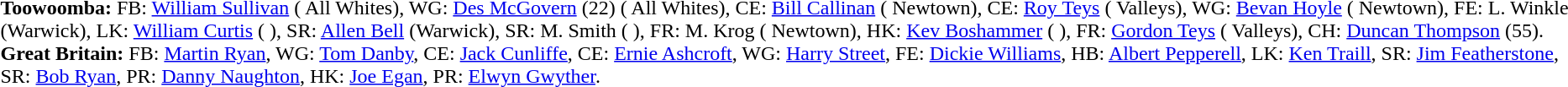<table width="100%" class="mw-collapsible mw-collapsed">
<tr>
<td valign="top" width="50%"><br><strong>Toowoomba:</strong> FB: <a href='#'>William Sullivan</a> ( All Whites), WG: <a href='#'>Des McGovern</a> (22) ( All Whites), CE: <a href='#'>Bill Callinan</a> ( Newtown), CE: <a href='#'>Roy Teys</a> ( Valleys), WG: <a href='#'>Bevan Hoyle</a> ( Newtown), FE: L. Winkle (Warwick), LK: <a href='#'>William Curtis</a> ( ), SR: <a href='#'>Allen Bell</a> (Warwick), SR: M. Smith ( ), FR: M. Krog ( Newtown), HK: <a href='#'>Kev Boshammer</a> ( ), FR: <a href='#'>Gordon Teys</a> ( Valleys), CH: <a href='#'>Duncan Thompson</a> (55).<br><strong>Great Britain:</strong> FB: <a href='#'>Martin Ryan</a>, WG: <a href='#'>Tom Danby</a>, CE: <a href='#'>Jack Cunliffe</a>, CE: <a href='#'>Ernie Ashcroft</a>, WG: <a href='#'>Harry Street</a>, FE: <a href='#'>Dickie Williams</a>, HB: <a href='#'>Albert Pepperell</a>, LK: <a href='#'>Ken Traill</a>, SR: <a href='#'>Jim Featherstone</a>, SR: <a href='#'>Bob Ryan</a>, PR: <a href='#'>Danny Naughton</a>, HK: <a href='#'>Joe Egan</a>, PR: <a href='#'>Elwyn Gwyther</a>.</td>
</tr>
</table>
